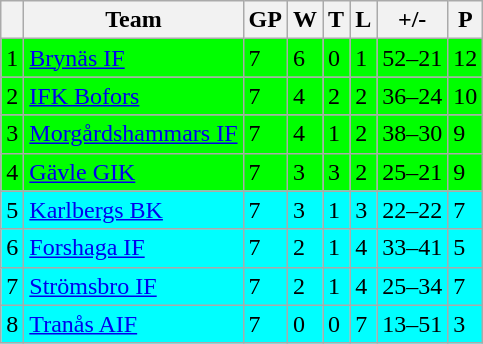<table class="wikitable">
<tr>
<th></th>
<th>Team</th>
<th>GP</th>
<th>W</th>
<th>T</th>
<th>L</th>
<th>+/-</th>
<th>P</th>
</tr>
<tr style="background:#00FF00">
<td>1</td>
<td><a href='#'>Brynäs IF</a></td>
<td>7</td>
<td>6</td>
<td>0</td>
<td>1</td>
<td>52–21</td>
<td>12</td>
</tr>
<tr style="background:#00FF00">
<td>2</td>
<td><a href='#'>IFK Bofors</a></td>
<td>7</td>
<td>4</td>
<td>2</td>
<td>2</td>
<td>36–24</td>
<td>10</td>
</tr>
<tr style="background:#00FF00">
<td>3</td>
<td><a href='#'>Morgårdshammars IF</a></td>
<td>7</td>
<td>4</td>
<td>1</td>
<td>2</td>
<td>38–30</td>
<td>9</td>
</tr>
<tr style="background:#00FF00">
<td>4</td>
<td><a href='#'>Gävle GIK</a></td>
<td>7</td>
<td>3</td>
<td>3</td>
<td>2</td>
<td>25–21</td>
<td>9</td>
</tr>
<tr style="background:#00FFFF">
<td>5</td>
<td><a href='#'>Karlbergs BK</a></td>
<td>7</td>
<td>3</td>
<td>1</td>
<td>3</td>
<td>22–22</td>
<td>7</td>
</tr>
<tr style="background:#00FFFF">
<td>6</td>
<td><a href='#'>Forshaga IF</a></td>
<td>7</td>
<td>2</td>
<td>1</td>
<td>4</td>
<td>33–41</td>
<td>5</td>
</tr>
<tr style="background:#00FFFF">
<td>7</td>
<td><a href='#'>Strömsbro IF</a></td>
<td>7</td>
<td>2</td>
<td>1</td>
<td>4</td>
<td>25–34</td>
<td>7</td>
</tr>
<tr style="background:#00FFFF">
<td>8</td>
<td><a href='#'>Tranås AIF</a></td>
<td>7</td>
<td>0</td>
<td>0</td>
<td>7</td>
<td>13–51</td>
<td>3</td>
</tr>
</table>
